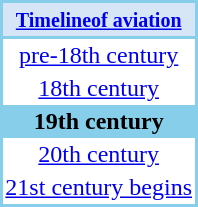<table cellspacing=0 cellpadding=2 align=right style="border:solid 2px #87CEEB;margin-left:1em;margin-bottom:1em;">
<tr>
<th style="background:#d6e6f6;border-bottom:solid 2px #87CEEB;"><a href='#'><small>Timelineof aviation</small></a></th>
</tr>
<tr>
<td align=center><a href='#'>pre-18th century</a></td>
</tr>
<tr>
<td align=center><a href='#'>18th century</a></td>
</tr>
<tr>
<td align=center style="background:#87CEEB"><strong>19th century</strong></td>
</tr>
<tr>
<td align=center><a href='#'>20th century</a></td>
</tr>
<tr>
<td align=center><a href='#'>21st century begins</a></td>
</tr>
</table>
